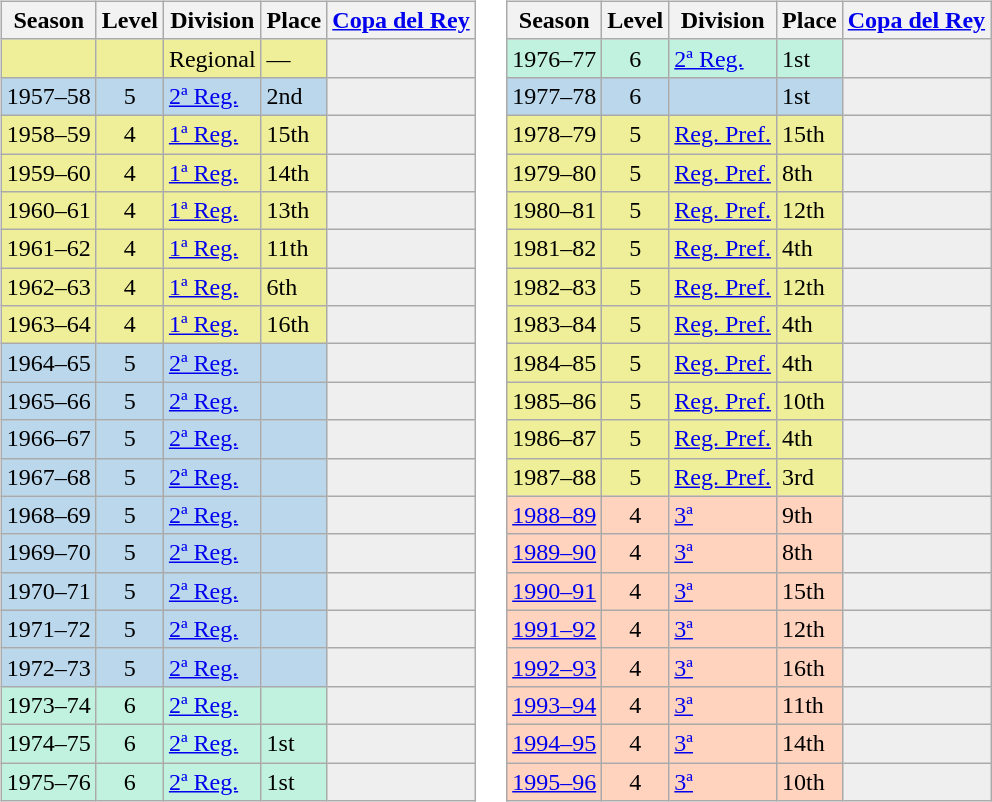<table>
<tr>
<td valign="top" width=0%><br><table class="wikitable">
<tr style="background:#f0f6fa;">
<th>Season</th>
<th>Level</th>
<th>Division</th>
<th>Place</th>
<th><a href='#'>Copa del Rey</a></th>
</tr>
<tr>
<td style="background:#EFEF99;"></td>
<td style="background:#EFEF99;" align="center"></td>
<td style="background:#EFEF99;">Regional</td>
<td style="background:#EFEF99;">—</td>
<th style="background:#efefef;"></th>
</tr>
<tr>
<td style="background:#BBD7EC;">1957–58</td>
<td style="background:#BBD7EC;" align="center">5</td>
<td style="background:#BBD7EC;"><a href='#'>2ª Reg.</a></td>
<td style="background:#BBD7EC;">2nd</td>
<th style="background:#efefef;"></th>
</tr>
<tr>
<td style="background:#EFEF99;">1958–59</td>
<td style="background:#EFEF99;" align="center">4</td>
<td style="background:#EFEF99;"><a href='#'>1ª Reg.</a></td>
<td style="background:#EFEF99;">15th</td>
<th style="background:#efefef;"></th>
</tr>
<tr>
<td style="background:#EFEF99;">1959–60</td>
<td style="background:#EFEF99;" align="center">4</td>
<td style="background:#EFEF99;"><a href='#'>1ª Reg.</a></td>
<td style="background:#EFEF99;">14th</td>
<th style="background:#efefef;"></th>
</tr>
<tr>
<td style="background:#EFEF99;">1960–61</td>
<td style="background:#EFEF99;" align="center">4</td>
<td style="background:#EFEF99;"><a href='#'>1ª Reg.</a></td>
<td style="background:#EFEF99;">13th</td>
<th style="background:#efefef;"></th>
</tr>
<tr>
<td style="background:#EFEF99;">1961–62</td>
<td style="background:#EFEF99;" align="center">4</td>
<td style="background:#EFEF99;"><a href='#'>1ª Reg.</a></td>
<td style="background:#EFEF99;">11th</td>
<th style="background:#efefef;"></th>
</tr>
<tr>
<td style="background:#EFEF99;">1962–63</td>
<td style="background:#EFEF99;" align="center">4</td>
<td style="background:#EFEF99;"><a href='#'>1ª Reg.</a></td>
<td style="background:#EFEF99;">6th</td>
<th style="background:#efefef;"></th>
</tr>
<tr>
<td style="background:#EFEF99;">1963–64</td>
<td style="background:#EFEF99;" align="center">4</td>
<td style="background:#EFEF99;"><a href='#'>1ª Reg.</a></td>
<td style="background:#EFEF99;">16th</td>
<th style="background:#efefef;"></th>
</tr>
<tr>
<td style="background:#BBD7EC;">1964–65</td>
<td style="background:#BBD7EC;" align="center">5</td>
<td style="background:#BBD7EC;"><a href='#'>2ª Reg.</a></td>
<td style="background:#BBD7EC;"></td>
<th style="background:#efefef;"></th>
</tr>
<tr>
<td style="background:#BBD7EC;">1965–66</td>
<td style="background:#BBD7EC;" align="center">5</td>
<td style="background:#BBD7EC;"><a href='#'>2ª Reg.</a></td>
<td style="background:#BBD7EC;"></td>
<th style="background:#efefef;"></th>
</tr>
<tr>
<td style="background:#BBD7EC;">1966–67</td>
<td style="background:#BBD7EC;" align="center">5</td>
<td style="background:#BBD7EC;"><a href='#'>2ª Reg.</a></td>
<td style="background:#BBD7EC;"></td>
<th style="background:#efefef;"></th>
</tr>
<tr>
<td style="background:#BBD7EC;">1967–68</td>
<td style="background:#BBD7EC;" align="center">5</td>
<td style="background:#BBD7EC;"><a href='#'>2ª Reg.</a></td>
<td style="background:#BBD7EC;"></td>
<th style="background:#efefef;"></th>
</tr>
<tr>
<td style="background:#BBD7EC;">1968–69</td>
<td style="background:#BBD7EC;" align="center">5</td>
<td style="background:#BBD7EC;"><a href='#'>2ª Reg.</a></td>
<td style="background:#BBD7EC;"></td>
<th style="background:#efefef;"></th>
</tr>
<tr>
<td style="background:#BBD7EC;">1969–70</td>
<td style="background:#BBD7EC;" align="center">5</td>
<td style="background:#BBD7EC;"><a href='#'>2ª Reg.</a></td>
<td style="background:#BBD7EC;"></td>
<th style="background:#efefef;"></th>
</tr>
<tr>
<td style="background:#BBD7EC;">1970–71</td>
<td style="background:#BBD7EC;" align="center">5</td>
<td style="background:#BBD7EC;"><a href='#'>2ª Reg.</a></td>
<td style="background:#BBD7EC;"></td>
<th style="background:#efefef;"></th>
</tr>
<tr>
<td style="background:#BBD7EC;">1971–72</td>
<td style="background:#BBD7EC;" align="center">5</td>
<td style="background:#BBD7EC;"><a href='#'>2ª Reg.</a></td>
<td style="background:#BBD7EC;"></td>
<th style="background:#efefef;"></th>
</tr>
<tr>
<td style="background:#BBD7EC;">1972–73</td>
<td style="background:#BBD7EC;" align="center">5</td>
<td style="background:#BBD7EC;"><a href='#'>2ª Reg.</a></td>
<td style="background:#BBD7EC;"></td>
<th style="background:#efefef;"></th>
</tr>
<tr>
<td style="background:#C0F2DF;">1973–74</td>
<td style="background:#C0F2DF;" align="center">6</td>
<td style="background:#C0F2DF;"><a href='#'>2ª Reg.</a></td>
<td style="background:#C0F2DF;"></td>
<th style="background:#efefef;"></th>
</tr>
<tr>
<td style="background:#C0F2DF;">1974–75</td>
<td style="background:#C0F2DF;" align="center">6</td>
<td style="background:#C0F2DF;"><a href='#'>2ª Reg.</a></td>
<td style="background:#C0F2DF;">1st</td>
<th style="background:#efefef;"></th>
</tr>
<tr>
<td style="background:#C0F2DF;">1975–76</td>
<td style="background:#C0F2DF;" align="center">6</td>
<td style="background:#C0F2DF;"><a href='#'>2ª Reg.</a></td>
<td style="background:#C0F2DF;">1st</td>
<th style="background:#efefef;"></th>
</tr>
</table>
</td>
<td valign="top" width=0%><br><table class="wikitable">
<tr style="background:#f0f6fa;">
<th>Season</th>
<th>Level</th>
<th>Division</th>
<th>Place</th>
<th><a href='#'>Copa del Rey</a></th>
</tr>
<tr>
<td style="background:#C0F2DF;">1976–77</td>
<td style="background:#C0F2DF;" align="center">6</td>
<td style="background:#C0F2DF;"><a href='#'>2ª Reg.</a></td>
<td style="background:#C0F2DF;">1st</td>
<th style="background:#efefef;"></th>
</tr>
<tr>
<td style="background:#BBD7EC;">1977–78</td>
<td style="background:#BBD7EC;" align="center">6</td>
<td style="background:#BBD7EC;"></td>
<td style="background:#BBD7EC;">1st</td>
<td style="background:#efefef;"></td>
</tr>
<tr>
<td style="background:#EFEF99;">1978–79</td>
<td style="background:#EFEF99;" align="center">5</td>
<td style="background:#EFEF99;"><a href='#'>Reg. Pref.</a></td>
<td style="background:#EFEF99;">15th</td>
<th style="background:#efefef;"></th>
</tr>
<tr>
<td style="background:#EFEF99;">1979–80</td>
<td style="background:#EFEF99;" align="center">5</td>
<td style="background:#EFEF99;"><a href='#'>Reg. Pref.</a></td>
<td style="background:#EFEF99;">8th</td>
<th style="background:#efefef;"></th>
</tr>
<tr>
<td style="background:#EFEF99;">1980–81</td>
<td style="background:#EFEF99;" align="center">5</td>
<td style="background:#EFEF99;"><a href='#'>Reg. Pref.</a></td>
<td style="background:#EFEF99;">12th</td>
<th style="background:#efefef;"></th>
</tr>
<tr>
<td style="background:#EFEF99;">1981–82</td>
<td style="background:#EFEF99;" align="center">5</td>
<td style="background:#EFEF99;"><a href='#'>Reg. Pref.</a></td>
<td style="background:#EFEF99;">4th</td>
<th style="background:#efefef;"></th>
</tr>
<tr>
<td style="background:#EFEF99;">1982–83</td>
<td style="background:#EFEF99;" align="center">5</td>
<td style="background:#EFEF99;"><a href='#'>Reg. Pref.</a></td>
<td style="background:#EFEF99;">12th</td>
<th style="background:#efefef;"></th>
</tr>
<tr>
<td style="background:#EFEF99;">1983–84</td>
<td style="background:#EFEF99;" align="center">5</td>
<td style="background:#EFEF99;"><a href='#'>Reg. Pref.</a></td>
<td style="background:#EFEF99;">4th</td>
<th style="background:#efefef;"></th>
</tr>
<tr>
<td style="background:#EFEF99;">1984–85</td>
<td style="background:#EFEF99;" align="center">5</td>
<td style="background:#EFEF99;"><a href='#'>Reg. Pref.</a></td>
<td style="background:#EFEF99;">4th</td>
<th style="background:#efefef;"></th>
</tr>
<tr>
<td style="background:#EFEF99;">1985–86</td>
<td style="background:#EFEF99;" align="center">5</td>
<td style="background:#EFEF99;"><a href='#'>Reg. Pref.</a></td>
<td style="background:#EFEF99;">10th</td>
<th style="background:#efefef;"></th>
</tr>
<tr>
<td style="background:#EFEF99;">1986–87</td>
<td style="background:#EFEF99;" align="center">5</td>
<td style="background:#EFEF99;"><a href='#'>Reg. Pref.</a></td>
<td style="background:#EFEF99;">4th</td>
<th style="background:#efefef;"></th>
</tr>
<tr>
<td style="background:#EFEF99;">1987–88</td>
<td style="background:#EFEF99;" align="center">5</td>
<td style="background:#EFEF99;"><a href='#'>Reg. Pref.</a></td>
<td style="background:#EFEF99;">3rd</td>
<th style="background:#efefef;"></th>
</tr>
<tr>
<td style="background:#FFD3BD;"><a href='#'>1988–89</a></td>
<td style="background:#FFD3BD;" align="center">4</td>
<td style="background:#FFD3BD;"><a href='#'>3ª</a></td>
<td style="background:#FFD3BD;">9th</td>
<th style="background:#efefef;"></th>
</tr>
<tr>
<td style="background:#FFD3BD;"><a href='#'>1989–90</a></td>
<td style="background:#FFD3BD;" align="center">4</td>
<td style="background:#FFD3BD;"><a href='#'>3ª</a></td>
<td style="background:#FFD3BD;">8th</td>
<th style="background:#efefef;"></th>
</tr>
<tr>
<td style="background:#FFD3BD;"><a href='#'>1990–91</a></td>
<td style="background:#FFD3BD;" align="center">4</td>
<td style="background:#FFD3BD;"><a href='#'>3ª</a></td>
<td style="background:#FFD3BD;">15th</td>
<th style="background:#efefef;"></th>
</tr>
<tr>
<td style="background:#FFD3BD;"><a href='#'>1991–92</a></td>
<td style="background:#FFD3BD;" align="center">4</td>
<td style="background:#FFD3BD;"><a href='#'>3ª</a></td>
<td style="background:#FFD3BD;">12th</td>
<th style="background:#efefef;"></th>
</tr>
<tr>
<td style="background:#FFD3BD;"><a href='#'>1992–93</a></td>
<td style="background:#FFD3BD;" align="center">4</td>
<td style="background:#FFD3BD;"><a href='#'>3ª</a></td>
<td style="background:#FFD3BD;">16th</td>
<td style="background:#efefef;"></td>
</tr>
<tr>
<td style="background:#FFD3BD;"><a href='#'>1993–94</a></td>
<td style="background:#FFD3BD;" align="center">4</td>
<td style="background:#FFD3BD;"><a href='#'>3ª</a></td>
<td style="background:#FFD3BD;">11th</td>
<th style="background:#efefef;"></th>
</tr>
<tr>
<td style="background:#FFD3BD;"><a href='#'>1994–95</a></td>
<td style="background:#FFD3BD;" align="center">4</td>
<td style="background:#FFD3BD;"><a href='#'>3ª</a></td>
<td style="background:#FFD3BD;">14th</td>
<th style="background:#efefef;"></th>
</tr>
<tr>
<td style="background:#FFD3BD;"><a href='#'>1995–96</a></td>
<td style="background:#FFD3BD;" align="center">4</td>
<td style="background:#FFD3BD;"><a href='#'>3ª</a></td>
<td style="background:#FFD3BD;">10th</td>
<th style="background:#efefef;"></th>
</tr>
</table>
</td>
</tr>
</table>
